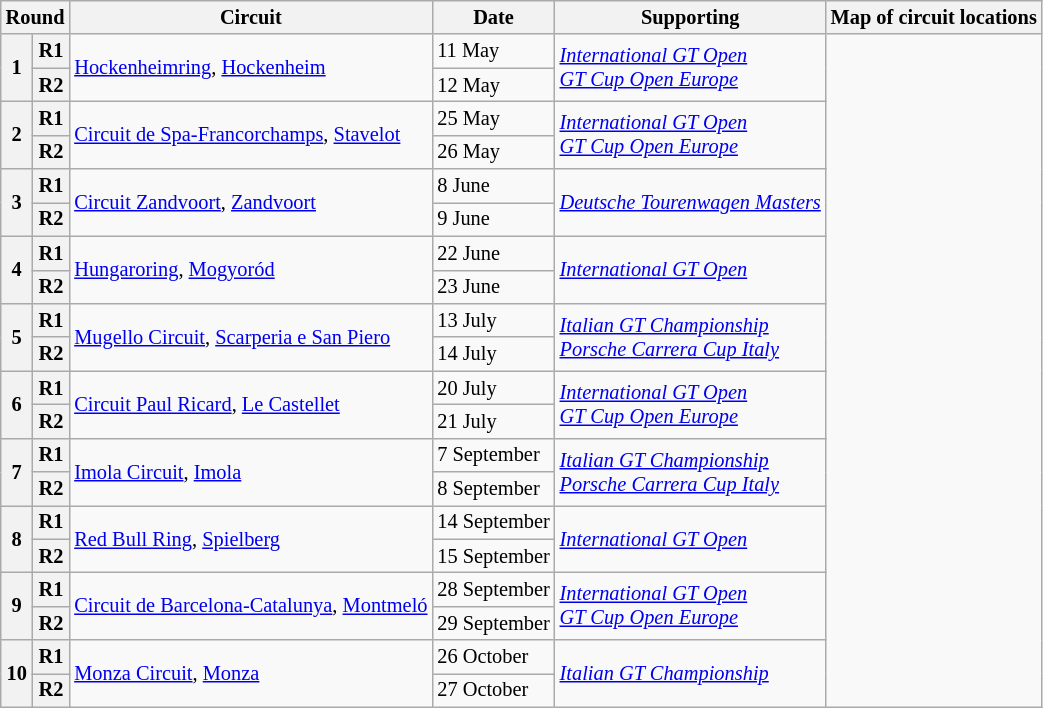<table class="wikitable" style="font-size:85%">
<tr>
<th colspan="2">Round</th>
<th>Circuit</th>
<th>Date</th>
<th>Supporting</th>
<th>Map of circuit locations</th>
</tr>
<tr>
<th rowspan="2">1</th>
<th>R1</th>
<td rowspan="2"> <a href='#'>Hockenheimring</a>, <a href='#'>Hockenheim</a></td>
<td>11 May</td>
<td rowspan="2" nowrap><em><a href='#'>International GT Open</a><br><a href='#'>GT Cup Open Europe</a></em></td>
<td rowspan="20"></td>
</tr>
<tr>
<th>R2</th>
<td>12 May</td>
</tr>
<tr>
<th rowspan="2">2</th>
<th>R1</th>
<td rowspan="2"> <a href='#'>Circuit de Spa-Francorchamps</a>, <a href='#'>Stavelot</a></td>
<td>25 May</td>
<td rowspan="2" nowrap><em><a href='#'>International GT Open</a><br><a href='#'>GT Cup Open Europe</a></em></td>
</tr>
<tr>
<th>R2</th>
<td>26 May</td>
</tr>
<tr>
<th rowspan="2">3</th>
<th>R1</th>
<td rowspan="2"> <a href='#'>Circuit Zandvoort</a>, <a href='#'>Zandvoort</a></td>
<td>8 June</td>
<td rowspan="2" nowrap><em><a href='#'>Deutsche Tourenwagen Masters</a></em></td>
</tr>
<tr>
<th>R2</th>
<td>9 June</td>
</tr>
<tr>
<th rowspan="2">4</th>
<th>R1</th>
<td rowspan="2"> <a href='#'>Hungaroring</a>, <a href='#'>Mogyoród</a></td>
<td>22 June</td>
<td rowspan="2"><em><a href='#'>International GT Open</a></em></td>
</tr>
<tr>
<th>R2</th>
<td>23 June</td>
</tr>
<tr>
<th rowspan="2">5</th>
<th>R1</th>
<td rowspan="2"> <a href='#'>Mugello Circuit</a>, <a href='#'>Scarperia e San Piero</a></td>
<td>13 July</td>
<td rowspan="2"><em><a href='#'>Italian GT Championship</a><br><a href='#'>Porsche Carrera Cup Italy</a></em></td>
</tr>
<tr>
<th>R2</th>
<td>14 July</td>
</tr>
<tr>
<th rowspan="2">6</th>
<th>R1</th>
<td rowspan="2"> <a href='#'>Circuit Paul Ricard</a>, <a href='#'>Le Castellet</a></td>
<td>20 July</td>
<td rowspan="2"><em><a href='#'>International GT Open</a><br><a href='#'>GT Cup Open Europe</a></em></td>
</tr>
<tr>
<th>R2</th>
<td>21 July</td>
</tr>
<tr>
<th rowspan="2">7</th>
<th>R1</th>
<td rowspan="2"> <a href='#'>Imola Circuit</a>, <a href='#'>Imola</a></td>
<td>7 September</td>
<td rowspan="2"><em><a href='#'>Italian GT Championship</a><br><a href='#'>Porsche Carrera Cup Italy</a></em></td>
</tr>
<tr>
<th>R2</th>
<td>8 September</td>
</tr>
<tr>
<th rowspan="2">8</th>
<th>R1</th>
<td rowspan="2"> <a href='#'>Red Bull Ring</a>, <a href='#'>Spielberg</a></td>
<td>14 September</td>
<td rowspan="2"><em><a href='#'>International GT Open</a></em></td>
</tr>
<tr>
<th>R2</th>
<td>15 September</td>
</tr>
<tr>
<th rowspan="2">9</th>
<th>R1</th>
<td rowspan="2" nowrap=""> <a href='#'>Circuit de Barcelona-Catalunya</a>, <a href='#'>Montmeló</a></td>
<td nowrap>28 September</td>
<td rowspan="2"><em><a href='#'>International GT Open</a><br><a href='#'>GT Cup Open Europe</a></em></td>
</tr>
<tr>
<th>R2</th>
<td>29 September</td>
</tr>
<tr>
<th rowspan="2">10</th>
<th>R1</th>
<td rowspan="2"> <a href='#'>Monza Circuit</a>, <a href='#'>Monza</a></td>
<td nowrap="">26 October</td>
<td rowspan="2"><em><a href='#'>Italian GT Championship</a></em></td>
</tr>
<tr>
<th>R2</th>
<td nowrap="">27 October</td>
</tr>
</table>
